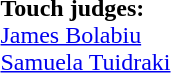<table style="width:100%; font-size:100%;">
<tr>
<td><br><strong>Touch judges:</strong>
<br> <a href='#'>James Bolabiu</a>
<br> <a href='#'>Samuela Tuidraki</a></td>
</tr>
</table>
